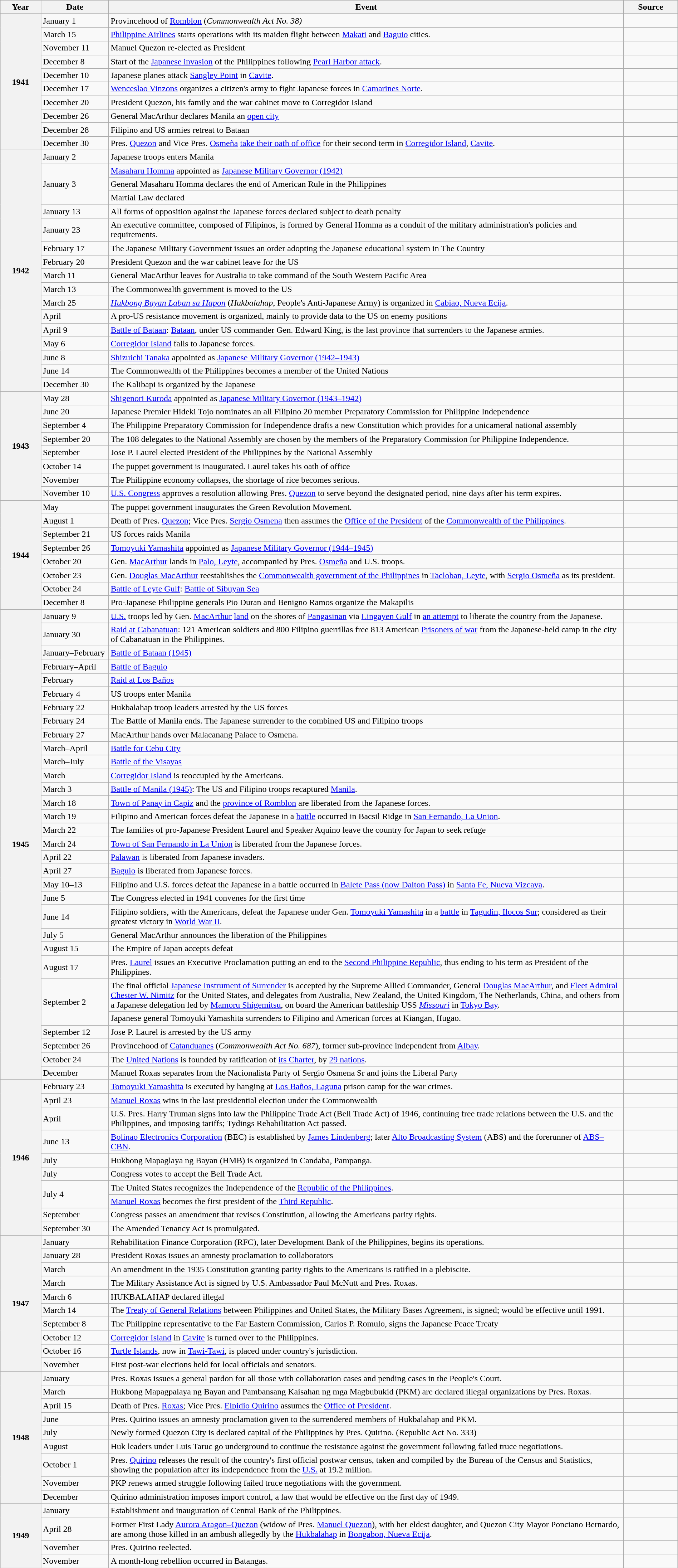<table class="wikitable toptextcells" style="width:100%;">
<tr>
<th scope="col" style="width:6%;">Year</th>
<th scope="col" style="width:10%;">Date</th>
<th scope="col">Event</th>
<th scope="col" style="width:8%;">Source</th>
</tr>
<tr>
<th scope="row" rowspan="10">1941</th>
<td>January 1</td>
<td>Provincehood of <a href='#'>Romblon</a> (<em>Commonwealth Act No. 38)</em></td>
<td></td>
</tr>
<tr>
<td>March 15</td>
<td><a href='#'>Philippine Airlines</a> starts operations with its maiden flight between <a href='#'>Makati</a> and <a href='#'>Baguio</a> cities.</td>
<td></td>
</tr>
<tr>
<td>November 11</td>
<td>Manuel Quezon re-elected as President</td>
<td></td>
</tr>
<tr>
<td>December 8</td>
<td>Start of the <a href='#'>Japanese invasion</a> of the Philippines following <a href='#'>Pearl Harbor attack</a>.</td>
<td></td>
</tr>
<tr>
<td>December 10</td>
<td>Japanese planes attack <a href='#'>Sangley Point</a> in <a href='#'>Cavite</a>.</td>
<td></td>
</tr>
<tr>
<td>December 17</td>
<td><a href='#'>Wenceslao Vinzons</a> organizes a citizen's army to fight Japanese forces in <a href='#'>Camarines Norte</a>.</td>
<td></td>
</tr>
<tr>
<td>December 20</td>
<td>President Quezon, his family and the war cabinet move to Corregidor Island</td>
<td></td>
</tr>
<tr>
<td>December 26</td>
<td>General MacArthur declares Manila an <a href='#'>open city</a></td>
<td></td>
</tr>
<tr>
<td>December 28</td>
<td>Filipino and US armies retreat to Bataan</td>
<td></td>
</tr>
<tr>
<td>December 30</td>
<td>Pres. <a href='#'>Quezon</a> and Vice Pres. <a href='#'>Osmeña</a> <a href='#'>take their oath of office</a> for their second term in <a href='#'>Corregidor Island</a>, <a href='#'>Cavite</a>.</td>
<td><br></td>
</tr>
<tr>
<th scope="row" rowspan="17">1942</th>
<td>January 2</td>
<td>Japanese troops enters Manila</td>
<td></td>
</tr>
<tr>
<td rowspan="3">January 3</td>
<td><a href='#'>Masaharu Homma</a> appointed as <a href='#'>Japanese Military Governor (1942)</a></td>
<td></td>
</tr>
<tr>
<td>General Masaharu Homma declares the end of American Rule in the Philippines</td>
<td></td>
</tr>
<tr>
<td>Martial Law declared</td>
<td></td>
</tr>
<tr>
<td>January 13</td>
<td>All forms of opposition against the Japanese forces declared subject to death penalty</td>
<td></td>
</tr>
<tr>
<td>January 23</td>
<td>An executive committee, composed of Filipinos, is formed by General Homma as a conduit of the military administration's policies and requirements.</td>
<td></td>
</tr>
<tr>
<td>February 17</td>
<td>The Japanese Military Government issues an order adopting the Japanese educational system in The Country</td>
<td></td>
</tr>
<tr>
<td>February 20</td>
<td>President Quezon and the war cabinet leave for the US</td>
<td></td>
</tr>
<tr>
<td>March 11</td>
<td>General MacArthur leaves for Australia to take command of the South Western Pacific Area</td>
<td></td>
</tr>
<tr>
<td>March 13</td>
<td>The Commonwealth government is moved to the US</td>
<td></td>
</tr>
<tr>
<td>March 25</td>
<td><em><a href='#'>Hukbong Bayan Laban sa Hapon</a></em> (<em>Hukbalahap</em>, People's Anti-Japanese Army) is organized in <a href='#'>Cabiao, Nueva Ecija</a>.</td>
<td><br></td>
</tr>
<tr>
<td>April</td>
<td>A pro-US resistance movement is organized, mainly to provide data to the US on enemy positions</td>
<td></td>
</tr>
<tr>
<td>April 9</td>
<td><a href='#'>Battle of Bataan</a>: <a href='#'>Bataan</a>, under US commander Gen. Edward King, is the last province that surrenders to the Japanese armies.</td>
<td></td>
</tr>
<tr>
<td>May 6</td>
<td><a href='#'>Corregidor Island</a> falls to Japanese forces.</td>
<td></td>
</tr>
<tr>
<td>June 8</td>
<td><a href='#'>Shizuichi Tanaka</a> appointed as <a href='#'>Japanese Military Governor (1942–1943)</a></td>
<td></td>
</tr>
<tr>
<td>June 14</td>
<td>The Commonwealth of the Philippines becomes a member of the United Nations</td>
<td></td>
</tr>
<tr>
<td>December 30</td>
<td>The Kalibapi is organized by the Japanese</td>
<td></td>
</tr>
<tr>
<th scope="row" rowspan="8">1943</th>
<td>May 28</td>
<td><a href='#'>Shigenori Kuroda</a> appointed as <a href='#'>Japanese Military Governor (1943–1942)</a></td>
<td></td>
</tr>
<tr>
<td>June 20</td>
<td>Japanese Premier Hideki Tojo nominates an all Filipino 20 member Preparatory Commission for Philippine Independence</td>
<td></td>
</tr>
<tr>
<td>September 4</td>
<td>The Philippine Preparatory Commission for Independence drafts a new Constitution which provides for a unicameral national assembly</td>
<td></td>
</tr>
<tr>
<td>September 20</td>
<td>The 108 delegates to the National Assembly are chosen by the members of the Preparatory Commission for Philippine Independence.</td>
<td></td>
</tr>
<tr>
<td>September</td>
<td>Jose P. Laurel elected President of the Philippines by the National Assembly</td>
<td></td>
</tr>
<tr>
<td>October 14</td>
<td>The puppet government is inaugurated. Laurel takes his oath of office</td>
<td></td>
</tr>
<tr>
<td>November</td>
<td>The Philippine economy collapses, the shortage of rice becomes serious.</td>
<td></td>
</tr>
<tr>
<td>November 10</td>
<td><a href='#'>U.S. Congress</a> approves a resolution allowing Pres. <a href='#'>Quezon</a> to serve beyond the designated period, nine days after his term expires.</td>
<td></td>
</tr>
<tr>
<th scope="row" rowspan="8">1944</th>
<td>May</td>
<td>The puppet government inaugurates the Green Revolution Movement.</td>
<td></td>
</tr>
<tr>
<td>August 1</td>
<td>Death of Pres. <a href='#'>Quezon</a>; Vice Pres. <a href='#'>Sergio Osmena</a> then assumes the <a href='#'>Office of the President</a> of the <a href='#'>Commonwealth of the Philippines</a>.</td>
<td><br></td>
</tr>
<tr>
<td>September 21</td>
<td>US forces raids Manila</td>
<td></td>
</tr>
<tr>
<td>September 26</td>
<td><a href='#'>Tomoyuki Yamashita</a> appointed as <a href='#'>Japanese Military Governor (1944–1945)</a></td>
<td></td>
</tr>
<tr>
<td>October 20</td>
<td>Gen. <a href='#'>MacArthur</a> lands in <a href='#'>Palo, Leyte</a>, accompanied by Pres. <a href='#'>Osmeña</a> and U.S. troops.</td>
<td><br></td>
</tr>
<tr>
<td>October 23</td>
<td>Gen. <a href='#'>Douglas MacArthur</a> reestablishes the <a href='#'>Commonwealth government of the Philippines</a> in <a href='#'>Tacloban, Leyte</a>, with <a href='#'>Sergio Osmeña</a> as its president.</td>
<td></td>
</tr>
<tr>
<td>October 24</td>
<td><a href='#'>Battle of Leyte Gulf</a>: <a href='#'>Battle of Sibuyan Sea</a></td>
<td></td>
</tr>
<tr>
<td>December 8</td>
<td>Pro-Japanese Philippine generals Pio Duran and Benigno Ramos organize the Makapilis</td>
<td></td>
</tr>
<tr>
<th scope="row" rowspan="31">1945</th>
<td>January 9</td>
<td><a href='#'>U.S.</a> troops led by Gen. <a href='#'>MacArthur</a> <a href='#'>land</a> on the shores of <a href='#'>Pangasinan</a> via <a href='#'>Lingayen Gulf</a> in <a href='#'>an attempt</a> to liberate the country from the Japanese.</td>
<td></td>
</tr>
<tr>
<td>January 30</td>
<td><a href='#'>Raid at Cabanatuan</a>: 121 American soldiers and 800 Filipino guerrillas free 813 American <a href='#'>Prisoners of war</a> from the Japanese-held camp in the city of Cabanatuan in the Philippines.</td>
<td></td>
</tr>
<tr>
<td>January–February</td>
<td><a href='#'>Battle of Bataan (1945)</a></td>
<td></td>
</tr>
<tr>
<td>February–April</td>
<td><a href='#'>Battle of Baguio</a></td>
<td></td>
</tr>
<tr>
<td>February</td>
<td><a href='#'>Raid at Los Baños</a></td>
<td></td>
</tr>
<tr>
<td>February 4</td>
<td>US troops enter Manila</td>
<td></td>
</tr>
<tr>
<td>February 22</td>
<td>Hukbalahap troop leaders arrested by the US forces</td>
<td></td>
</tr>
<tr>
<td>February 24</td>
<td>The Battle of Manila ends. The Japanese surrender to the combined US and Filipino troops</td>
<td></td>
</tr>
<tr>
<td>February 27</td>
<td>MacArthur hands over Malacanang Palace to Osmena.</td>
<td><br></td>
</tr>
<tr>
<td>March–April</td>
<td><a href='#'>Battle for Cebu City</a></td>
<td></td>
</tr>
<tr>
<td>March–July</td>
<td><a href='#'>Battle of the Visayas</a></td>
<td></td>
</tr>
<tr>
<td>March</td>
<td><a href='#'>Corregidor Island</a> is reoccupied by the Americans.</td>
<td></td>
</tr>
<tr>
<td>March 3</td>
<td><a href='#'>Battle of Manila (1945)</a>: The US and Filipino troops recaptured <a href='#'>Manila</a>.</td>
<td></td>
</tr>
<tr>
<td>March 18</td>
<td><a href='#'>Town of Panay in Capiz</a> and the <a href='#'>province of Romblon</a> are liberated from the Japanese forces.</td>
<td></td>
</tr>
<tr>
<td>March 19</td>
<td>Filipino and American forces defeat the Japanese in a <a href='#'>battle</a> occurred in Bacsil Ridge in <a href='#'>San Fernando, La Union</a>.</td>
<td></td>
</tr>
<tr>
<td>March 22</td>
<td>The families of pro-Japanese President Laurel and Speaker Aquino leave the country for Japan to seek refuge</td>
<td></td>
</tr>
<tr>
<td>March 24</td>
<td><a href='#'>Town of San Fernando in La Union</a> is liberated from the Japanese forces.</td>
<td></td>
</tr>
<tr>
<td>April 22</td>
<td><a href='#'>Palawan</a> is liberated from Japanese invaders.</td>
<td></td>
</tr>
<tr>
<td>April 27</td>
<td><a href='#'>Baguio</a> is liberated from Japanese forces.</td>
<td></td>
</tr>
<tr>
<td>May 10–13</td>
<td>Filipino and U.S. forces defeat the Japanese in a battle occurred in <a href='#'>Balete Pass (now Dalton Pass)</a> in <a href='#'>Santa Fe, Nueva Vizcaya</a>.</td>
<td></td>
</tr>
<tr>
<td>June 5</td>
<td>The Congress elected in 1941 convenes for the first time</td>
<td></td>
</tr>
<tr>
<td>June 14</td>
<td>Filipino soldiers, with the Americans, defeat the Japanese under Gen. <a href='#'>Tomoyuki Yamashita</a> in a <a href='#'>battle</a> in <a href='#'>Tagudin, Ilocos Sur</a>; considered as their greatest victory in <a href='#'>World War II</a>.</td>
<td></td>
</tr>
<tr>
<td>July 5</td>
<td>General MacArthur announces the liberation of the Philippines</td>
<td></td>
</tr>
<tr>
<td>August 15</td>
<td>The Empire of Japan accepts defeat</td>
<td></td>
</tr>
<tr>
<td>August 17</td>
<td>Pres. <a href='#'>Laurel</a> issues an Executive Proclamation putting an end to the <a href='#'>Second Philippine Republic</a>, thus ending to his term as President of the Philippines.</td>
<td></td>
</tr>
<tr>
<td rowspan="2">September 2</td>
<td>The final official <a href='#'>Japanese Instrument of Surrender</a> is accepted by the Supreme Allied Commander, General <a href='#'>Douglas MacArthur</a>, and <a href='#'>Fleet Admiral</a> <a href='#'>Chester W. Nimitz</a> for the United States, and delegates from Australia, New Zealand, the United Kingdom, The Netherlands, China, and others from a Japanese delegation led by <a href='#'>Mamoru Shigemitsu</a>, on board the American battleship USS <em><a href='#'>Missouri</a></em> in <a href='#'>Tokyo Bay</a>.</td>
<td><br></td>
</tr>
<tr>
<td>Japanese general Tomoyuki Yamashita surrenders to Filipino and American forces at Kiangan, Ifugao.</td>
<td></td>
</tr>
<tr>
<td>September 12</td>
<td>Jose P. Laurel is arrested by the US army</td>
<td></td>
</tr>
<tr>
<td>September 26</td>
<td>Provincehood of <a href='#'>Catanduanes</a> (<em>Commonwealth Act No. 687</em>), former sub-province independent from <a href='#'>Albay</a>.</td>
<td><br></td>
</tr>
<tr>
<td>October 24</td>
<td>The <a href='#'>United Nations</a> is founded by ratification of <a href='#'>its Charter</a>, by <a href='#'>29 nations</a>.</td>
<td></td>
</tr>
<tr>
<td>December</td>
<td>Manuel Roxas separates from the Nacionalista Party of Sergio Osmena Sr and joins the Liberal Party</td>
<td></td>
</tr>
<tr>
<th scope="row" rowspan="10">1946</th>
<td>February 23</td>
<td><a href='#'>Tomoyuki Yamashita</a> is executed by hanging at <a href='#'>Los Baños, Laguna</a> prison camp for the war crimes.</td>
<td></td>
</tr>
<tr>
<td>April 23</td>
<td><a href='#'>Manuel Roxas</a> wins in the last presidential election under the Commonwealth</td>
<td></td>
</tr>
<tr>
<td>April</td>
<td>U.S. Pres. Harry Truman signs into law the Philippine Trade Act (Bell Trade Act) of 1946, continuing free trade relations between the U.S. and the Philippines, and imposing tariffs; Tydings Rehabilitation Act passed.</td>
<td></td>
</tr>
<tr>
<td>June 13</td>
<td><a href='#'>Bolinao Electronics Corporation</a> (BEC) is established by <a href='#'>James Lindenberg</a>; later <a href='#'>Alto Broadcasting System</a> (ABS) and the forerunner of <a href='#'>ABS–CBN</a>.</td>
<td></td>
</tr>
<tr>
<td>July</td>
<td>Hukbong Mapaglaya ng Bayan (HMB) is organized in Candaba, Pampanga.</td>
<td></td>
</tr>
<tr>
<td>July</td>
<td>Congress votes to accept the Bell Trade Act.</td>
<td></td>
</tr>
<tr>
<td rowspan="2">July 4</td>
<td>The United States recognizes the Independence of the <a href='#'>Republic of the Philippines</a>.</td>
<td></td>
</tr>
<tr>
<td><a href='#'>Manuel Roxas</a> becomes the first president of the <a href='#'>Third Republic</a>.</td>
<td></td>
</tr>
<tr>
<td>September</td>
<td>Congress passes an amendment that revises Constitution, allowing the Americans parity rights.</td>
<td></td>
</tr>
<tr>
<td>September 30</td>
<td>The Amended Tenancy Act is promulgated.</td>
<td></td>
</tr>
<tr>
<th scope="row" rowspan="10">1947</th>
<td>January</td>
<td>Rehabilitation Finance Corporation (RFC), later Development Bank of the Philippines, begins its operations.</td>
<td></td>
</tr>
<tr>
<td>January 28</td>
<td>President Roxas issues an amnesty proclamation to collaborators</td>
<td></td>
</tr>
<tr>
<td>March</td>
<td>An amendment in the 1935 Constitution granting parity rights to the Americans is ratified in a plebiscite.</td>
<td></td>
</tr>
<tr>
<td>March</td>
<td>The Military Assistance Act is signed by U.S. Ambassador Paul McNutt and Pres. Roxas.</td>
<td></td>
</tr>
<tr>
<td>March 6</td>
<td>HUKBALAHAP declared illegal</td>
<td></td>
</tr>
<tr>
<td>March 14</td>
<td>The <a href='#'>Treaty of General Relations</a> between Philippines and United States, the Military Bases Agreement, is signed; would be effective until 1991.</td>
<td><br></td>
</tr>
<tr>
<td>September 8</td>
<td>The Philippine representative to the Far Eastern Commission, Carlos P. Romulo, signs the Japanese Peace Treaty</td>
<td></td>
</tr>
<tr>
<td>October 12</td>
<td><a href='#'>Corregidor Island</a> in <a href='#'>Cavite</a> is turned over to the Philippines.</td>
<td></td>
</tr>
<tr>
<td>October 16</td>
<td><a href='#'>Turtle Islands</a>, now in <a href='#'>Tawi-Tawi</a>, is placed under country's jurisdiction.</td>
<td></td>
</tr>
<tr>
<td>November</td>
<td>First post-war elections held for local officials and senators.</td>
<td></td>
</tr>
<tr>
<th scope="row" rowspan="9">1948</th>
<td>January</td>
<td>Pres. Roxas issues a general pardon for all those with collaboration cases and pending cases in the People's Court.</td>
<td></td>
</tr>
<tr>
<td>March</td>
<td>Hukbong Mapagpalaya ng Bayan and Pambansang Kaisahan ng mga Magbubukid (PKM) are declared illegal organizations by Pres. Roxas.</td>
<td></td>
</tr>
<tr>
<td>April 15</td>
<td>Death of Pres. <a href='#'>Roxas</a>; Vice Pres. <a href='#'>Elpidio Quirino</a> assumes the <a href='#'>Office of President</a>.</td>
<td></td>
</tr>
<tr>
<td>June</td>
<td>Pres. Quirino issues an amnesty proclamation given to the surrendered members of Hukbalahap and PKM.</td>
<td></td>
</tr>
<tr>
<td>July</td>
<td>Newly formed Quezon City is declared capital of the Philippines by Pres. Quirino. (Republic Act No. 333)</td>
<td></td>
</tr>
<tr>
<td>August</td>
<td>Huk leaders under Luis Taruc go underground to continue the resistance against the government following failed truce negotiations.</td>
<td></td>
</tr>
<tr>
<td>October 1</td>
<td>Pres. <a href='#'>Quirino</a> releases the result of the country's first official postwar census, taken and compiled by the Bureau of the Census and Statistics, showing the population after its independence from the <a href='#'>U.S.</a> at 19.2 million.</td>
<td></td>
</tr>
<tr>
<td>November</td>
<td>PKP renews armed struggle following failed truce negotiations with the government.</td>
<td></td>
</tr>
<tr>
<td>December</td>
<td>Quirino administration imposes import control, a law that would be effective on the first day of 1949.</td>
<td></td>
</tr>
<tr>
<th scope="row" rowspan="4">1949</th>
<td>January</td>
<td>Establishment and inauguration of Central Bank of the Philippines.</td>
<td></td>
</tr>
<tr>
<td>April 28</td>
<td>Former First Lady <a href='#'>Aurora Aragon–Quezon</a> (widow of Pres. <a href='#'>Manuel Quezon</a>), with her eldest daughter, and Quezon City Mayor Ponciano Bernardo, are among those killed in an ambush allegedly by the <a href='#'>Hukbalahap</a> in <a href='#'>Bongabon, Nueva Ecija</a>.</td>
<td></td>
</tr>
<tr>
<td>November</td>
<td>Pres. Quirino reelected.</td>
<td></td>
</tr>
<tr>
<td>November</td>
<td>A month-long rebellion occurred in Batangas.</td>
<td></td>
</tr>
</table>
